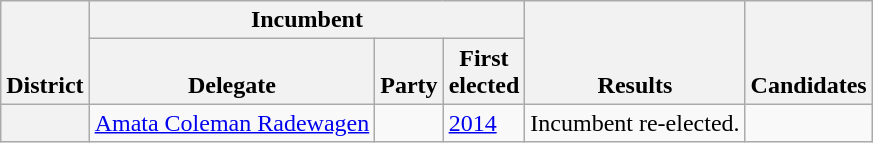<table class="wikitable sortable">
<tr valign=bottom>
<th rowspan=2>District</th>
<th colspan=3>Incumbent</th>
<th rowspan=2>Results</th>
<th rowspan=2 class="unsortable">Candidates</th>
</tr>
<tr valign=bottom>
<th>Delegate</th>
<th>Party</th>
<th>First<br>elected</th>
</tr>
<tr>
<th></th>
<td><a href='#'>Amata Coleman Radewagen</a></td>
<td></td>
<td><a href='#'>2014</a></td>
<td>Incumbent re-elected.</td>
<td nowrap></td>
</tr>
</table>
